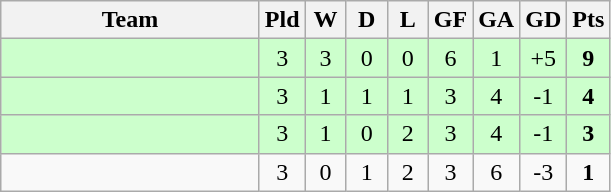<table class="wikitable" style="text-align: center;">
<tr>
<th width=165>Team</th>
<th width=20>Pld</th>
<th width=20>W</th>
<th width=20>D</th>
<th width=20>L</th>
<th width=20>GF</th>
<th width=20>GA</th>
<th width=20>GD</th>
<th width=20>Pts</th>
</tr>
<tr bgcolor=ccffcc>
<td style="text-align:left;"></td>
<td>3</td>
<td>3</td>
<td>0</td>
<td>0</td>
<td>6</td>
<td>1</td>
<td>+5</td>
<td><strong>9</strong></td>
</tr>
<tr bgcolor=ccffcc>
<td style="text-align:left;"></td>
<td>3</td>
<td>1</td>
<td>1</td>
<td>1</td>
<td>3</td>
<td>4</td>
<td>-1</td>
<td><strong>4</strong></td>
</tr>
<tr bgcolor=ccffcc>
<td style="text-align:left;"></td>
<td>3</td>
<td>1</td>
<td>0</td>
<td>2</td>
<td>3</td>
<td>4</td>
<td>-1</td>
<td><strong>3</strong></td>
</tr>
<tr>
<td style="text-align:left;"></td>
<td>3</td>
<td>0</td>
<td>1</td>
<td>2</td>
<td>3</td>
<td>6</td>
<td>-3</td>
<td><strong>1</strong></td>
</tr>
</table>
